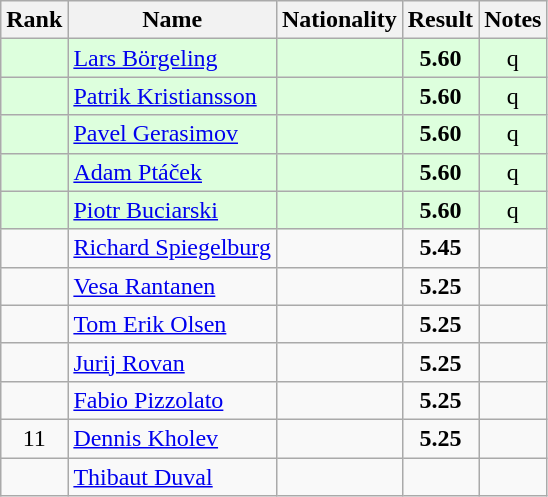<table class="wikitable sortable" style="text-align:center">
<tr>
<th>Rank</th>
<th>Name</th>
<th>Nationality</th>
<th>Result</th>
<th>Notes</th>
</tr>
<tr bgcolor=ddffdd>
<td></td>
<td align=left><a href='#'>Lars Börgeling</a></td>
<td align=left></td>
<td><strong>5.60</strong></td>
<td>q</td>
</tr>
<tr bgcolor=ddffdd>
<td></td>
<td align=left><a href='#'>Patrik Kristiansson</a></td>
<td align=left></td>
<td><strong>5.60</strong></td>
<td>q</td>
</tr>
<tr bgcolor=ddffdd>
<td></td>
<td align=left><a href='#'>Pavel Gerasimov</a></td>
<td align=left></td>
<td><strong>5.60</strong></td>
<td>q</td>
</tr>
<tr bgcolor=ddffdd>
<td></td>
<td align=left><a href='#'>Adam Ptáček</a></td>
<td align=left></td>
<td><strong>5.60</strong></td>
<td>q</td>
</tr>
<tr bgcolor=ddffdd>
<td></td>
<td align=left><a href='#'>Piotr Buciarski</a></td>
<td align=left></td>
<td><strong>5.60</strong></td>
<td>q</td>
</tr>
<tr>
<td></td>
<td align=left><a href='#'>Richard Spiegelburg</a></td>
<td align=left></td>
<td><strong>5.45</strong></td>
<td></td>
</tr>
<tr>
<td></td>
<td align=left><a href='#'>Vesa Rantanen</a></td>
<td align=left></td>
<td><strong>5.25</strong></td>
<td></td>
</tr>
<tr>
<td></td>
<td align=left><a href='#'>Tom Erik Olsen</a></td>
<td align=left></td>
<td><strong>5.25</strong></td>
<td></td>
</tr>
<tr>
<td></td>
<td align=left><a href='#'>Jurij Rovan</a></td>
<td align=left></td>
<td><strong>5.25</strong></td>
<td></td>
</tr>
<tr>
<td></td>
<td align=left><a href='#'>Fabio Pizzolato</a></td>
<td align=left></td>
<td><strong>5.25</strong></td>
<td></td>
</tr>
<tr>
<td>11</td>
<td align=left><a href='#'>Dennis Kholev</a></td>
<td align=left></td>
<td><strong>5.25</strong></td>
<td></td>
</tr>
<tr>
<td></td>
<td align=left><a href='#'>Thibaut Duval</a></td>
<td align=left></td>
<td><strong></strong></td>
<td></td>
</tr>
</table>
